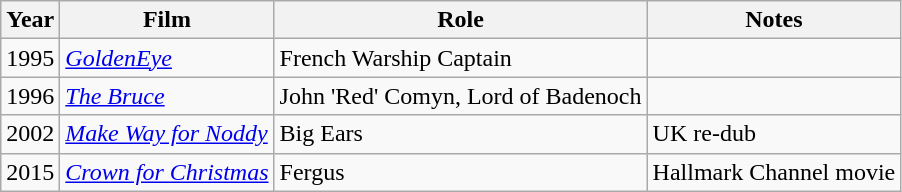<table class="wikitable">
<tr>
<th>Year</th>
<th>Film</th>
<th>Role</th>
<th>Notes</th>
</tr>
<tr>
<td>1995</td>
<td><em><a href='#'>GoldenEye</a></em></td>
<td>French Warship Captain</td>
<td></td>
</tr>
<tr>
<td>1996</td>
<td><em><a href='#'>The Bruce</a></em></td>
<td>John 'Red' Comyn, Lord of Badenoch</td>
<td></td>
</tr>
<tr>
<td>2002</td>
<td><em><a href='#'>Make Way for Noddy</a></em></td>
<td>Big Ears</td>
<td>UK re-dub</td>
</tr>
<tr>
<td>2015</td>
<td><em><a href='#'>Crown for Christmas</a></em></td>
<td>Fergus</td>
<td>Hallmark Channel movie</td>
</tr>
</table>
